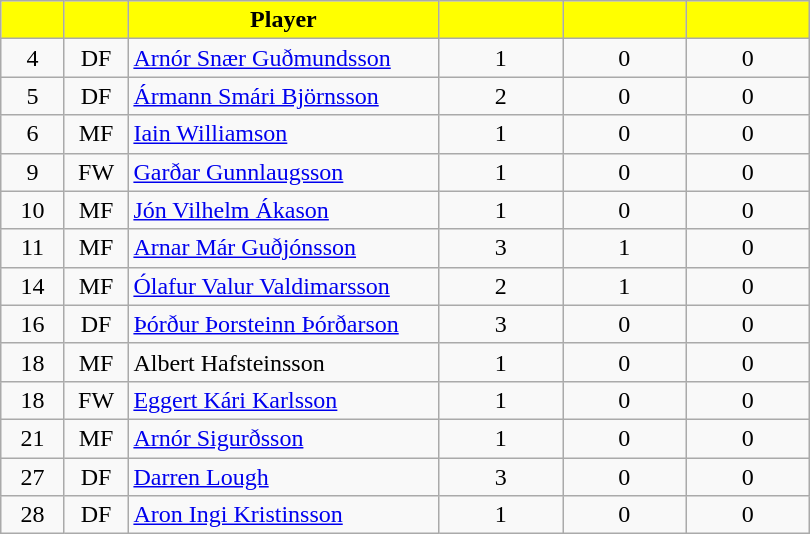<table class="wikitable" style="text-align:center;">
<tr>
<th style="background:#ffff00; color:black; width:35px;"></th>
<th style="background:#ffff00; color:black; width:35px;"></th>
<th style="background:#ffff00; color:black; width:200px;">Player</th>
<th style="background:#ffff00; color:black; width:75px;"></th>
<th style="background:#ffff00; color:black; width:75px;"></th>
<th style="background:#ffff00; color:black; width:75px;"></th>
</tr>
<tr>
<td>4</td>
<td>DF</td>
<td align=left> <a href='#'>Arnór Snær Guðmundsson</a></td>
<td>1</td>
<td>0</td>
<td>0</td>
</tr>
<tr>
<td>5</td>
<td>DF</td>
<td align=left> <a href='#'>Ármann Smári Björnsson</a></td>
<td>2</td>
<td>0</td>
<td>0</td>
</tr>
<tr>
<td>6</td>
<td>MF</td>
<td align=left> <a href='#'>Iain Williamson</a></td>
<td>1</td>
<td>0</td>
<td>0</td>
</tr>
<tr>
<td>9</td>
<td>FW</td>
<td align=left> <a href='#'>Garðar Gunnlaugsson</a></td>
<td>1</td>
<td>0</td>
<td>0</td>
</tr>
<tr>
<td>10</td>
<td>MF</td>
<td align=left> <a href='#'>Jón Vilhelm Ákason</a></td>
<td>1</td>
<td>0</td>
<td>0</td>
</tr>
<tr>
<td>11</td>
<td>MF</td>
<td align=left> <a href='#'>Arnar Már Guðjónsson</a></td>
<td>3</td>
<td>1</td>
<td>0</td>
</tr>
<tr>
<td>14</td>
<td>MF</td>
<td align=left> <a href='#'>Ólafur Valur Valdimarsson</a></td>
<td>2</td>
<td>1</td>
<td>0</td>
</tr>
<tr>
<td>16</td>
<td>DF</td>
<td align=left> <a href='#'>Þórður Þorsteinn Þórðarson</a></td>
<td>3</td>
<td>0</td>
<td>0</td>
</tr>
<tr>
<td>18</td>
<td>MF</td>
<td align=left> Albert Hafsteinsson</td>
<td>1</td>
<td>0</td>
<td>0</td>
</tr>
<tr>
<td>18</td>
<td>FW</td>
<td align=left> <a href='#'>Eggert Kári Karlsson</a></td>
<td>1</td>
<td>0</td>
<td>0</td>
</tr>
<tr>
<td>21</td>
<td>MF</td>
<td align=left> <a href='#'>Arnór Sigurðsson</a></td>
<td>1</td>
<td>0</td>
<td>0</td>
</tr>
<tr>
<td>27</td>
<td>DF</td>
<td align=left> <a href='#'>Darren Lough</a></td>
<td>3</td>
<td>0</td>
<td>0</td>
</tr>
<tr>
<td>28</td>
<td>DF</td>
<td align=left> <a href='#'>Aron Ingi Kristinsson</a></td>
<td>1</td>
<td>0</td>
<td>0</td>
</tr>
</table>
